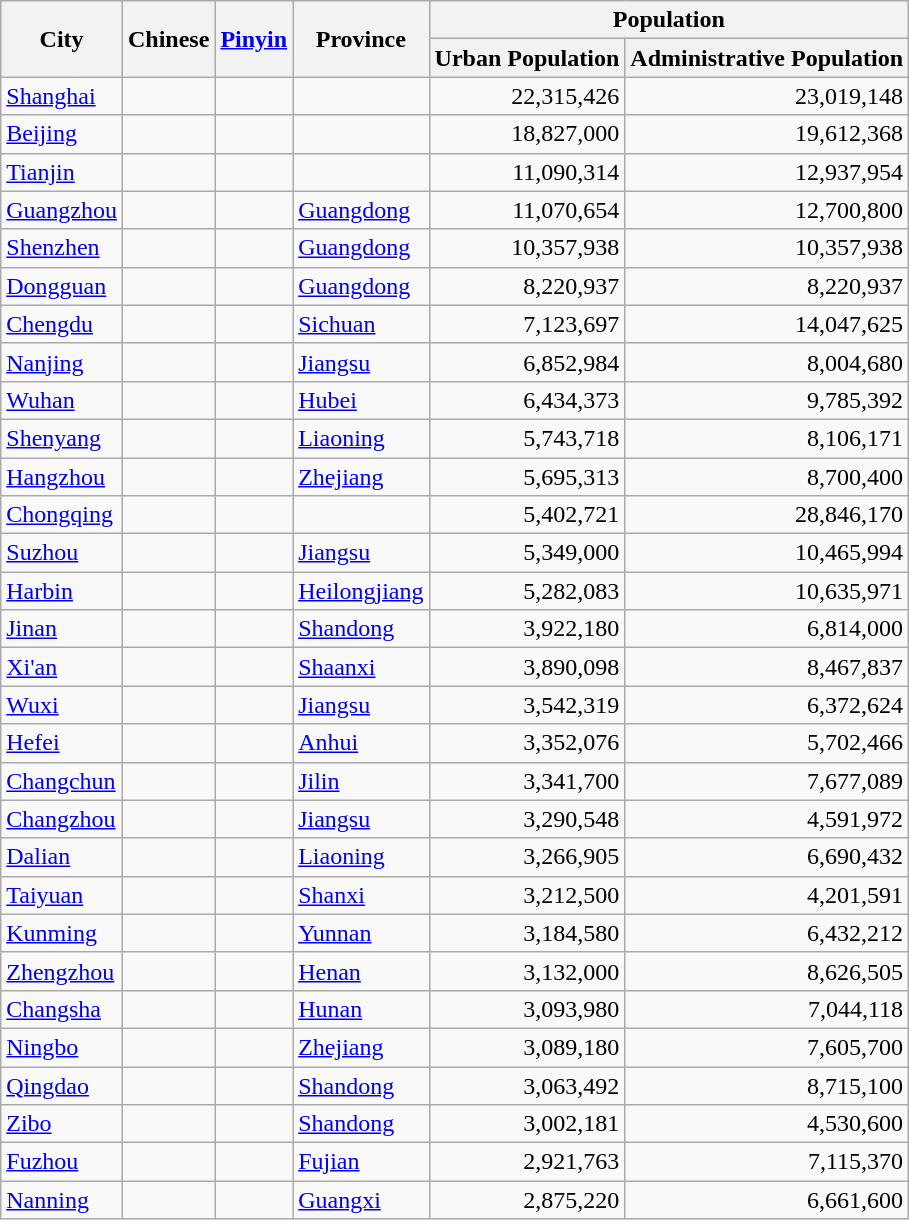<table class="wikitable sortable" style="text-align:right;">
<tr>
<th rowspan=2>City</th>
<th rowspan=2>Chinese</th>
<th rowspan=2><a href='#'>Pinyin</a></th>
<th rowspan=2>Province</th>
<th colspan=2>Population </th>
</tr>
<tr>
<th>Urban Population </th>
<th>Administrative Population </th>
</tr>
<tr>
<td align="left"><a href='#'>Shanghai</a></td>
<td align="left"><span></span></td>
<td align="left"></td>
<td align="left"></td>
<td>22,315,426</td>
<td>23,019,148</td>
</tr>
<tr>
<td align="left"><a href='#'>Beijing</a></td>
<td align="left"><span></span></td>
<td align="left"></td>
<td align="left"></td>
<td>18,827,000</td>
<td>19,612,368</td>
</tr>
<tr>
<td align="left"><a href='#'>Tianjin</a></td>
<td align="left"><span></span></td>
<td align="left"></td>
<td align="left"></td>
<td>11,090,314</td>
<td>12,937,954</td>
</tr>
<tr>
<td align="left"><a href='#'>Guangzhou</a></td>
<td align="left"><span></span></td>
<td align="left"></td>
<td align="left"><a href='#'>Guangdong</a></td>
<td>11,070,654</td>
<td>12,700,800</td>
</tr>
<tr>
<td align="left"><a href='#'>Shenzhen</a></td>
<td align="left"><span></span></td>
<td align="left"></td>
<td align="left"><a href='#'>Guangdong</a></td>
<td>10,357,938</td>
<td>10,357,938</td>
</tr>
<tr>
<td align="left"><a href='#'>Dongguan</a></td>
<td align="left"><span></span></td>
<td align="left"></td>
<td align="left"><a href='#'>Guangdong</a></td>
<td>8,220,937</td>
<td>8,220,937</td>
</tr>
<tr>
<td align="left"><a href='#'>Chengdu</a></td>
<td align="left"><span></span></td>
<td align="left"></td>
<td align="left"><a href='#'>Sichuan</a></td>
<td>7,123,697</td>
<td>14,047,625</td>
</tr>
<tr>
<td align="left"><a href='#'>Nanjing</a></td>
<td align="left"><span></span></td>
<td align="left"></td>
<td align="left"><a href='#'>Jiangsu</a></td>
<td>6,852,984</td>
<td>8,004,680</td>
</tr>
<tr>
<td align="left"><a href='#'>Wuhan</a></td>
<td align="left"><span></span></td>
<td align="left"></td>
<td align="left"><a href='#'>Hubei</a></td>
<td>6,434,373</td>
<td>9,785,392</td>
</tr>
<tr>
<td align="left"><a href='#'>Shenyang</a></td>
<td align="left"><span></span></td>
<td align="left"></td>
<td align="left"><a href='#'>Liaoning</a></td>
<td>5,743,718</td>
<td>8,106,171</td>
</tr>
<tr>
<td align="left"><a href='#'>Hangzhou</a></td>
<td align="left"><span></span></td>
<td align="left"></td>
<td align="left"><a href='#'>Zhejiang</a></td>
<td>5,695,313</td>
<td>8,700,400</td>
</tr>
<tr>
<td align="left"><a href='#'>Chongqing</a></td>
<td align="left"><span></span></td>
<td align="left"></td>
<td align="left"></td>
<td>5,402,721</td>
<td>28,846,170</td>
</tr>
<tr>
<td align="left"><a href='#'>Suzhou</a></td>
<td align="left"><span></span></td>
<td align="left"></td>
<td align="left"><a href='#'>Jiangsu</a></td>
<td>5,349,000</td>
<td>10,465,994</td>
</tr>
<tr>
<td align="left"><a href='#'>Harbin</a></td>
<td align="left"><span></span></td>
<td align="left"></td>
<td align="left"><a href='#'>Heilongjiang</a></td>
<td>5,282,083</td>
<td>10,635,971</td>
</tr>
<tr>
<td align="left"><a href='#'>Jinan</a></td>
<td align="left"><span></span></td>
<td align="left"></td>
<td align="left"><a href='#'>Shandong</a></td>
<td>3,922,180</td>
<td>6,814,000</td>
</tr>
<tr>
<td align="left"><a href='#'>Xi'an</a></td>
<td align="left"><span></span></td>
<td align="left"></td>
<td align="left"><a href='#'>Shaanxi</a></td>
<td>3,890,098</td>
<td>8,467,837</td>
</tr>
<tr>
<td align="left"><a href='#'>Wuxi</a></td>
<td align="left"><span></span></td>
<td align="left"></td>
<td align="left"><a href='#'>Jiangsu</a></td>
<td>3,542,319</td>
<td>6,372,624</td>
</tr>
<tr>
<td align="left"><a href='#'>Hefei</a></td>
<td align="left"><span></span></td>
<td align="left"></td>
<td align="left"><a href='#'>Anhui</a></td>
<td>3,352,076</td>
<td>5,702,466</td>
</tr>
<tr>
<td align="left"><a href='#'>Changchun</a></td>
<td align="left"><span></span></td>
<td align="left"></td>
<td align="left"><a href='#'>Jilin</a></td>
<td>3,341,700</td>
<td>7,677,089</td>
</tr>
<tr>
<td align="left"><a href='#'>Changzhou</a></td>
<td align="left"><span></span></td>
<td align="left"></td>
<td align="left"><a href='#'>Jiangsu</a></td>
<td>3,290,548</td>
<td>4,591,972</td>
</tr>
<tr>
<td align="left"><a href='#'>Dalian</a></td>
<td align="left"><span></span></td>
<td align="left"></td>
<td align="left"><a href='#'>Liaoning</a></td>
<td>3,266,905</td>
<td>6,690,432</td>
</tr>
<tr>
<td align="left"><a href='#'>Taiyuan</a></td>
<td align="left"><span></span></td>
<td align="left"></td>
<td align="left"><a href='#'>Shanxi</a></td>
<td>3,212,500</td>
<td>4,201,591</td>
</tr>
<tr>
<td align="left"><a href='#'>Kunming</a></td>
<td align="left"><span></span></td>
<td align="left"></td>
<td align="left"><a href='#'>Yunnan</a></td>
<td>3,184,580</td>
<td>6,432,212</td>
</tr>
<tr>
<td align="left"><a href='#'>Zhengzhou</a></td>
<td align="left"><span></span></td>
<td align="left"></td>
<td align="left"><a href='#'>Henan</a></td>
<td>3,132,000</td>
<td>8,626,505</td>
</tr>
<tr>
<td align="left"><a href='#'>Changsha</a></td>
<td align="left"><span></span></td>
<td align="left"></td>
<td align="left"><a href='#'>Hunan</a></td>
<td>3,093,980</td>
<td>7,044,118</td>
</tr>
<tr>
<td align="left"><a href='#'>Ningbo</a></td>
<td align="left"><span></span></td>
<td align="left"></td>
<td align="left"><a href='#'>Zhejiang</a></td>
<td>3,089,180</td>
<td>7,605,700</td>
</tr>
<tr>
<td align="left"><a href='#'>Qingdao</a></td>
<td align="left"><span></span></td>
<td align="left"></td>
<td align="left"><a href='#'>Shandong</a></td>
<td>3,063,492</td>
<td>8,715,100</td>
</tr>
<tr>
<td align="left"><a href='#'>Zibo</a></td>
<td align="left"><span></span></td>
<td align="left"></td>
<td align="left"><a href='#'>Shandong</a></td>
<td>3,002,181</td>
<td>4,530,600</td>
</tr>
<tr>
<td align="left"><a href='#'>Fuzhou</a></td>
<td align="left"><span></span></td>
<td align="left"></td>
<td align="left"><a href='#'>Fujian</a></td>
<td>2,921,763</td>
<td>7,115,370</td>
</tr>
<tr>
<td align="left"><a href='#'>Nanning</a></td>
<td align="left"><span></span></td>
<td align="left"></td>
<td align="left"><a href='#'>Guangxi</a></td>
<td>2,875,220</td>
<td>6,661,600</td>
</tr>
</table>
